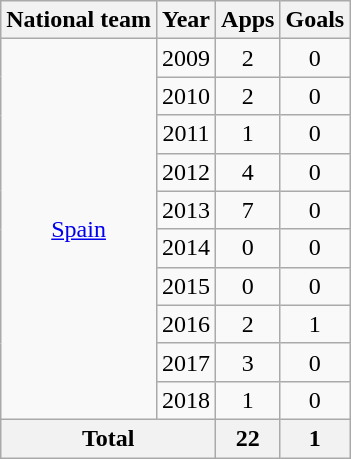<table class="wikitable" style="text-align: center;">
<tr>
<th>National team</th>
<th>Year</th>
<th>Apps</th>
<th>Goals</th>
</tr>
<tr>
<td rowspan="10" valign="center"><a href='#'>Spain</a></td>
<td>2009</td>
<td>2</td>
<td>0</td>
</tr>
<tr>
<td>2010</td>
<td>2</td>
<td>0</td>
</tr>
<tr>
<td>2011</td>
<td>1</td>
<td>0</td>
</tr>
<tr>
<td>2012</td>
<td>4</td>
<td>0</td>
</tr>
<tr>
<td>2013</td>
<td>7</td>
<td>0</td>
</tr>
<tr>
<td>2014</td>
<td>0</td>
<td>0</td>
</tr>
<tr>
<td>2015</td>
<td>0</td>
<td>0</td>
</tr>
<tr>
<td>2016</td>
<td>2</td>
<td>1</td>
</tr>
<tr>
<td>2017</td>
<td>3</td>
<td>0</td>
</tr>
<tr>
<td>2018</td>
<td>1</td>
<td>0</td>
</tr>
<tr>
<th colspan="2">Total</th>
<th>22</th>
<th>1</th>
</tr>
</table>
